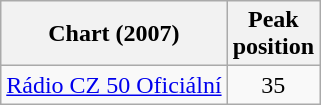<table class="wikitable">
<tr>
<th>Chart (2007)</th>
<th>Peak<br>position</th>
</tr>
<tr>
<td><a href='#'>Rádio CZ 50 Oficiální</a></td>
<td align="center">35</td>
</tr>
</table>
